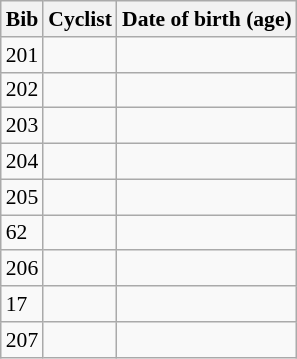<table class="wikitable sortable" style="font-size:90%;">
<tr>
<th>Bib</th>
<th>Cyclist</th>
<th>Date of birth (age)</th>
</tr>
<tr>
<td>201</td>
<td></td>
<td></td>
</tr>
<tr>
<td>202</td>
<td></td>
<td></td>
</tr>
<tr>
<td>203</td>
<td></td>
<td></td>
</tr>
<tr>
<td>204</td>
<td></td>
<td></td>
</tr>
<tr>
<td>205</td>
<td></td>
<td></td>
</tr>
<tr>
<td>62</td>
<td></td>
<td></td>
</tr>
<tr>
<td>206</td>
<td></td>
<td></td>
</tr>
<tr>
<td>17</td>
<td></td>
<td></td>
</tr>
<tr>
<td>207</td>
<td></td>
<td></td>
</tr>
</table>
